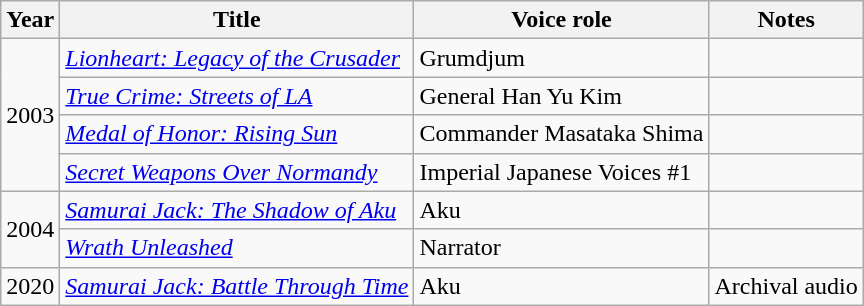<table class="wikitable sortable">
<tr>
<th>Year</th>
<th>Title</th>
<th>Voice role</th>
<th>Notes</th>
</tr>
<tr>
<td rowspan=4>2003</td>
<td><em><a href='#'>Lionheart: Legacy of the Crusader</a></em></td>
<td>Grumdjum</td>
<td></td>
</tr>
<tr>
<td><em><a href='#'>True Crime: Streets of LA</a></em></td>
<td>General Han Yu Kim</td>
<td></td>
</tr>
<tr>
<td><em><a href='#'>Medal of Honor: Rising Sun</a></em></td>
<td>Commander Masataka Shima</td>
<td></td>
</tr>
<tr>
<td><em><a href='#'>Secret Weapons Over Normandy</a></em></td>
<td>Imperial Japanese Voices #1</td>
<td></td>
</tr>
<tr>
<td rowspan=2>2004</td>
<td><em><a href='#'>Samurai Jack: The Shadow of Aku</a></em></td>
<td>Aku</td>
<td></td>
</tr>
<tr>
<td><em><a href='#'>Wrath Unleashed</a></em></td>
<td>Narrator</td>
<td></td>
</tr>
<tr>
<td>2020</td>
<td><em><a href='#'>Samurai Jack: Battle Through Time</a></em></td>
<td>Aku</td>
<td>Archival audio</td>
</tr>
</table>
